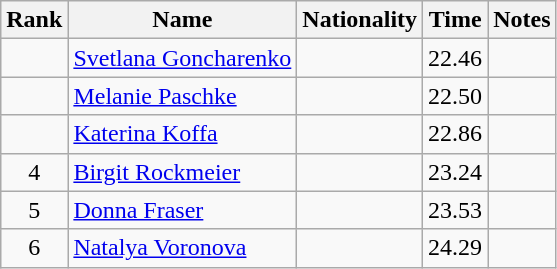<table class="wikitable sortable" style="text-align:center">
<tr>
<th>Rank</th>
<th>Name</th>
<th>Nationality</th>
<th>Time</th>
<th>Notes</th>
</tr>
<tr>
<td></td>
<td align="left"><a href='#'>Svetlana Goncharenko</a></td>
<td align=left></td>
<td>22.46</td>
<td></td>
</tr>
<tr>
<td></td>
<td align="left"><a href='#'>Melanie Paschke</a></td>
<td align=left></td>
<td>22.50</td>
<td></td>
</tr>
<tr>
<td></td>
<td align="left"><a href='#'>Katerina Koffa</a></td>
<td align=left></td>
<td>22.86</td>
<td></td>
</tr>
<tr>
<td>4</td>
<td align="left"><a href='#'>Birgit Rockmeier</a></td>
<td align=left></td>
<td>23.24</td>
<td></td>
</tr>
<tr>
<td>5</td>
<td align="left"><a href='#'>Donna Fraser</a></td>
<td align=left></td>
<td>23.53</td>
<td></td>
</tr>
<tr>
<td>6</td>
<td align="left"><a href='#'>Natalya Voronova</a></td>
<td align=left></td>
<td>24.29</td>
<td></td>
</tr>
</table>
